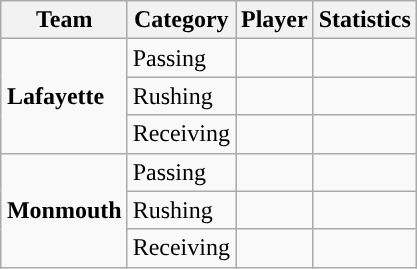<table class="wikitable" style="float: right;">
<tr>
<th>Team</th>
<th>Category</th>
<th>Player</th>
<th>Statistics</th>
</tr>
<tr>
<td rowspan=3><strong>Lafayette</strong></td>
<td>Passing</td>
<td></td>
<td></td>
</tr>
<tr>
<td>Rushing</td>
<td></td>
<td></td>
</tr>
<tr>
<td>Receiving</td>
<td></td>
<td></td>
</tr>
<tr>
<td rowspan=3><strong>Monmouth</strong></td>
<td>Passing</td>
<td></td>
<td></td>
</tr>
<tr>
<td>Rushing</td>
<td></td>
<td></td>
</tr>
<tr>
<td>Receiving</td>
<td></td>
<td></td>
</tr>
</table>
